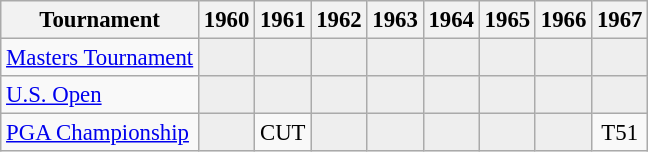<table class="wikitable" style="font-size:95%;text-align:center;">
<tr>
<th>Tournament</th>
<th>1960</th>
<th>1961</th>
<th>1962</th>
<th>1963</th>
<th>1964</th>
<th>1965</th>
<th>1966</th>
<th>1967</th>
</tr>
<tr>
<td align=left><a href='#'>Masters Tournament</a></td>
<td style="background:#eeeeee;"></td>
<td style="background:#eeeeee;"></td>
<td style="background:#eeeeee;"></td>
<td style="background:#eeeeee;"></td>
<td style="background:#eeeeee;"></td>
<td style="background:#eeeeee;"></td>
<td style="background:#eeeeee;"></td>
<td style="background:#eeeeee;"></td>
</tr>
<tr>
<td align=left><a href='#'>U.S. Open</a></td>
<td style="background:#eeeeee;"></td>
<td style="background:#eeeeee;"></td>
<td style="background:#eeeeee;"></td>
<td style="background:#eeeeee;"></td>
<td style="background:#eeeeee;"></td>
<td style="background:#eeeeee;"></td>
<td style="background:#eeeeee;"></td>
<td style="background:#eeeeee;"></td>
</tr>
<tr>
<td align=left><a href='#'>PGA Championship</a></td>
<td style="background:#eeeeee;"></td>
<td>CUT</td>
<td style="background:#eeeeee;"></td>
<td style="background:#eeeeee;"></td>
<td style="background:#eeeeee;"></td>
<td style="background:#eeeeee;"></td>
<td style="background:#eeeeee;"></td>
<td>T51</td>
</tr>
</table>
